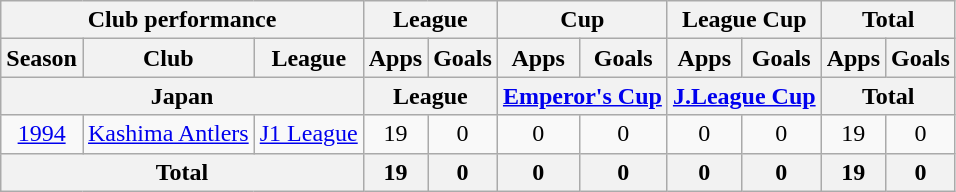<table class="wikitable" style="text-align:center;">
<tr>
<th colspan=3>Club performance</th>
<th colspan=2>League</th>
<th colspan=2>Cup</th>
<th colspan=2>League Cup</th>
<th colspan=2>Total</th>
</tr>
<tr>
<th>Season</th>
<th>Club</th>
<th>League</th>
<th>Apps</th>
<th>Goals</th>
<th>Apps</th>
<th>Goals</th>
<th>Apps</th>
<th>Goals</th>
<th>Apps</th>
<th>Goals</th>
</tr>
<tr>
<th colspan=3>Japan</th>
<th colspan=2>League</th>
<th colspan=2><a href='#'>Emperor's Cup</a></th>
<th colspan=2><a href='#'>J.League Cup</a></th>
<th colspan=2>Total</th>
</tr>
<tr>
<td><a href='#'>1994</a></td>
<td><a href='#'>Kashima Antlers</a></td>
<td><a href='#'>J1 League</a></td>
<td>19</td>
<td>0</td>
<td>0</td>
<td>0</td>
<td>0</td>
<td>0</td>
<td>19</td>
<td>0</td>
</tr>
<tr>
<th colspan=3>Total</th>
<th>19</th>
<th>0</th>
<th>0</th>
<th>0</th>
<th>0</th>
<th>0</th>
<th>19</th>
<th>0</th>
</tr>
</table>
